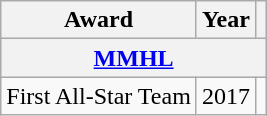<table class="wikitable">
<tr>
<th>Award</th>
<th>Year</th>
<th></th>
</tr>
<tr ALIGN="center" bgcolor="#e0e0e0">
<th colspan="3"><a href='#'>MMHL</a></th>
</tr>
<tr>
<td>First All-Star Team</td>
<td>2017</td>
<td></td>
</tr>
</table>
